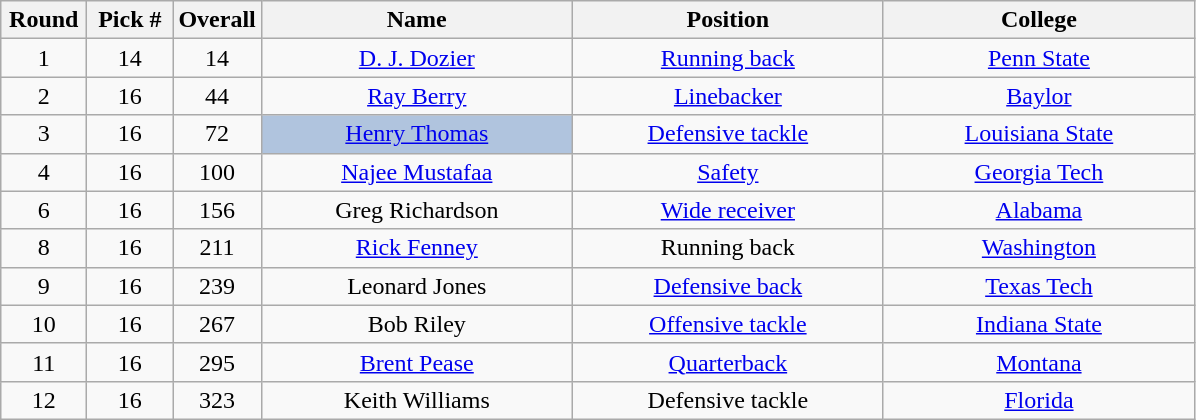<table class="wikitable sortable" style="text-align:center">
<tr>
<th width=50px>Round</th>
<th width=50px>Pick #</th>
<th width=50px>Overall</th>
<th width=200px>Name</th>
<th width=200px>Position</th>
<th width=200px>College</th>
</tr>
<tr>
<td>1</td>
<td>14</td>
<td>14</td>
<td><a href='#'>D. J. Dozier</a></td>
<td><a href='#'>Running back</a></td>
<td><a href='#'>Penn State</a></td>
</tr>
<tr>
<td>2</td>
<td>16</td>
<td>44</td>
<td><a href='#'>Ray Berry</a></td>
<td><a href='#'>Linebacker</a></td>
<td><a href='#'>Baylor</a></td>
</tr>
<tr>
<td>3</td>
<td>16</td>
<td>72</td>
<td bgcolor=lightsteelblue><a href='#'>Henry Thomas</a></td>
<td><a href='#'>Defensive tackle</a></td>
<td><a href='#'>Louisiana State</a></td>
</tr>
<tr>
<td>4</td>
<td>16</td>
<td>100</td>
<td><a href='#'>Najee Mustafaa</a></td>
<td><a href='#'>Safety</a></td>
<td><a href='#'>Georgia Tech</a></td>
</tr>
<tr>
<td>6</td>
<td>16</td>
<td>156</td>
<td>Greg Richardson</td>
<td><a href='#'>Wide receiver</a></td>
<td><a href='#'>Alabama</a></td>
</tr>
<tr>
<td>8</td>
<td>16</td>
<td>211</td>
<td><a href='#'>Rick Fenney</a></td>
<td>Running back</td>
<td><a href='#'>Washington</a></td>
</tr>
<tr>
<td>9</td>
<td>16</td>
<td>239</td>
<td>Leonard Jones</td>
<td><a href='#'>Defensive back</a></td>
<td><a href='#'>Texas Tech</a></td>
</tr>
<tr>
<td>10</td>
<td>16</td>
<td>267</td>
<td>Bob Riley</td>
<td><a href='#'>Offensive tackle</a></td>
<td><a href='#'>Indiana State</a></td>
</tr>
<tr>
<td>11</td>
<td>16</td>
<td>295</td>
<td><a href='#'>Brent Pease</a></td>
<td><a href='#'>Quarterback</a></td>
<td><a href='#'>Montana</a></td>
</tr>
<tr>
<td>12</td>
<td>16</td>
<td>323</td>
<td>Keith Williams</td>
<td>Defensive tackle</td>
<td><a href='#'>Florida</a></td>
</tr>
</table>
